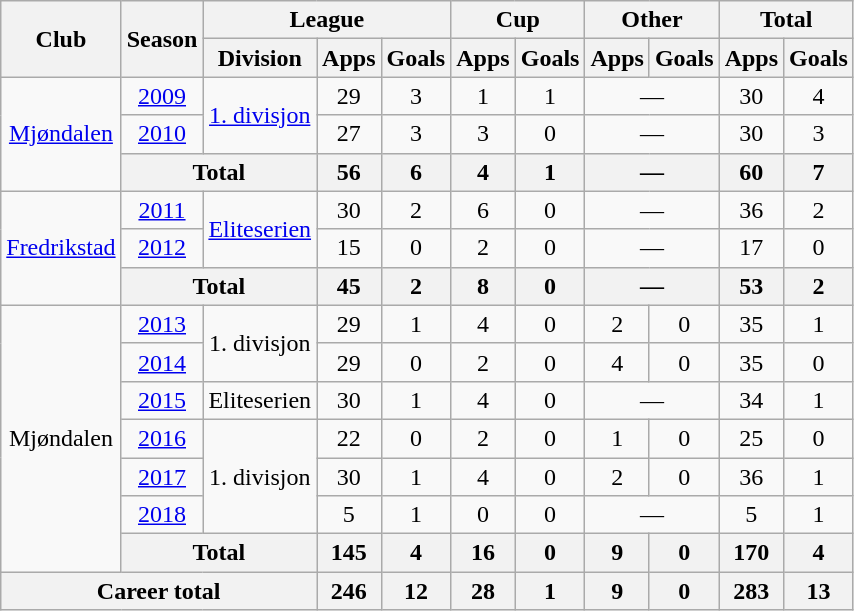<table class="wikitable" style="text-align: center;">
<tr>
<th rowspan="2">Club</th>
<th rowspan="2">Season</th>
<th colspan="3">League</th>
<th colspan="2">Cup</th>
<th colspan="2">Other</th>
<th colspan="2">Total</th>
</tr>
<tr>
<th>Division</th>
<th>Apps</th>
<th>Goals</th>
<th>Apps</th>
<th>Goals</th>
<th>Apps</th>
<th>Goals</th>
<th>Apps</th>
<th>Goals</th>
</tr>
<tr>
<td rowspan="3"><a href='#'>Mjøndalen</a></td>
<td><a href='#'>2009</a></td>
<td rowspan="2"><a href='#'>1. divisjon</a></td>
<td>29</td>
<td>3</td>
<td>1</td>
<td>1</td>
<td colspan="2">—</td>
<td>30</td>
<td>4</td>
</tr>
<tr>
<td><a href='#'>2010</a></td>
<td>27</td>
<td>3</td>
<td>3</td>
<td>0</td>
<td colspan="2">—</td>
<td>30</td>
<td>3</td>
</tr>
<tr>
<th colspan="2">Total</th>
<th>56</th>
<th>6</th>
<th>4</th>
<th>1</th>
<th colspan="2">—</th>
<th>60</th>
<th>7</th>
</tr>
<tr>
<td rowspan="3"><a href='#'>Fredrikstad</a></td>
<td><a href='#'>2011</a></td>
<td rowspan="2"><a href='#'>Eliteserien</a></td>
<td>30</td>
<td>2</td>
<td>6</td>
<td>0</td>
<td colspan="2">—</td>
<td>36</td>
<td>2</td>
</tr>
<tr>
<td><a href='#'>2012</a></td>
<td>15</td>
<td>0</td>
<td>2</td>
<td>0</td>
<td colspan="2">—</td>
<td>17</td>
<td>0</td>
</tr>
<tr>
<th colspan="2">Total</th>
<th>45</th>
<th>2</th>
<th>8</th>
<th>0</th>
<th colspan="2">—</th>
<th>53</th>
<th>2</th>
</tr>
<tr>
<td rowspan="7">Mjøndalen</td>
<td><a href='#'>2013</a></td>
<td rowspan="2">1. divisjon</td>
<td>29</td>
<td>1</td>
<td>4</td>
<td>0</td>
<td>2</td>
<td>0</td>
<td>35</td>
<td>1</td>
</tr>
<tr>
<td><a href='#'>2014</a></td>
<td>29</td>
<td>0</td>
<td>2</td>
<td>0</td>
<td>4</td>
<td>0</td>
<td>35</td>
<td>0</td>
</tr>
<tr>
<td><a href='#'>2015</a></td>
<td>Eliteserien</td>
<td>30</td>
<td>1</td>
<td>4</td>
<td>0</td>
<td colspan="2">—</td>
<td>34</td>
<td>1</td>
</tr>
<tr>
<td><a href='#'>2016</a></td>
<td rowspan="3">1. divisjon</td>
<td>22</td>
<td>0</td>
<td>2</td>
<td>0</td>
<td>1</td>
<td>0</td>
<td>25</td>
<td>0</td>
</tr>
<tr>
<td><a href='#'>2017</a></td>
<td>30</td>
<td>1</td>
<td>4</td>
<td>0</td>
<td>2</td>
<td>0</td>
<td>36</td>
<td>1</td>
</tr>
<tr>
<td><a href='#'>2018</a></td>
<td>5</td>
<td>1</td>
<td>0</td>
<td>0</td>
<td colspan="2">—</td>
<td>5</td>
<td>1</td>
</tr>
<tr>
<th colspan="2">Total</th>
<th>145</th>
<th>4</th>
<th>16</th>
<th>0</th>
<th>9</th>
<th>0</th>
<th>170</th>
<th>4</th>
</tr>
<tr>
<th colspan="3">Career total</th>
<th>246</th>
<th>12</th>
<th>28</th>
<th>1</th>
<th>9</th>
<th>0</th>
<th>283</th>
<th>13</th>
</tr>
</table>
